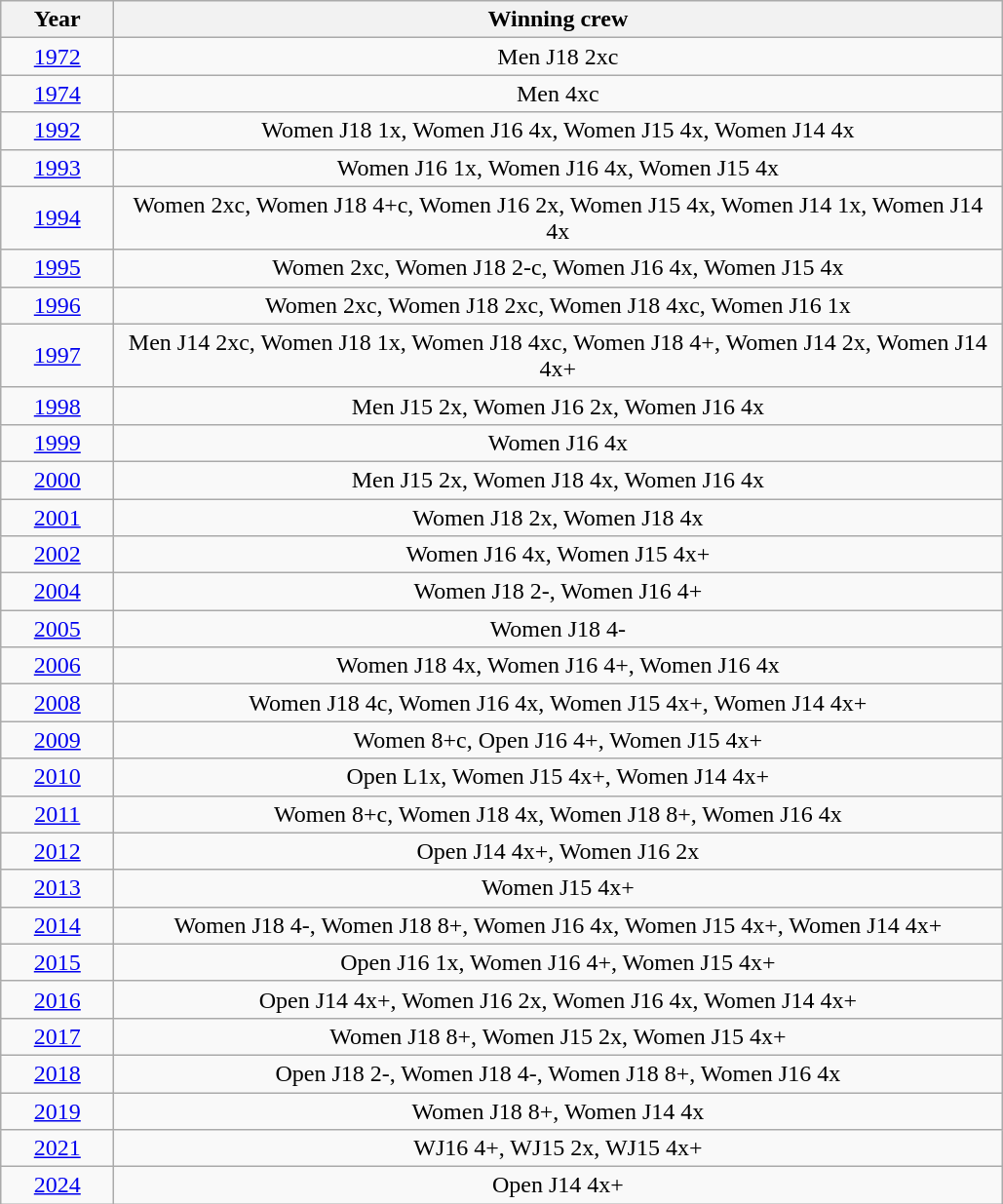<table class="wikitable" style="text-align:center">
<tr>
<th width=70>Year</th>
<th width=600>Winning crew</th>
</tr>
<tr>
<td><a href='#'>1972</a></td>
<td>Men J18 2xc</td>
</tr>
<tr>
<td><a href='#'>1974</a></td>
<td>Men 4xc </td>
</tr>
<tr>
<td><a href='#'>1992</a></td>
<td>Women J18 1x, Women J16 4x, Women J15 4x, Women J14 4x</td>
</tr>
<tr>
<td><a href='#'>1993</a></td>
<td>Women J16 1x, Women J16 4x, Women J15 4x</td>
</tr>
<tr>
<td><a href='#'>1994</a></td>
<td>Women 2xc, Women J18 4+c, Women J16 2x, Women J15 4x, Women J14 1x, Women J14 4x</td>
</tr>
<tr>
<td><a href='#'>1995</a></td>
<td>Women 2xc, Women J18 2-c, Women J16 4x, Women J15 4x</td>
</tr>
<tr>
<td><a href='#'>1996</a></td>
<td>Women 2xc, Women J18 2xc, Women J18 4xc, Women J16 1x</td>
</tr>
<tr>
<td><a href='#'>1997</a></td>
<td>Men J14 2xc, Women J18 1x, Women J18 4xc, Women J18 4+, Women J14 2x, Women J14 4x+</td>
</tr>
<tr>
<td><a href='#'>1998</a></td>
<td>Men J15 2x, Women J16 2x, Women J16 4x</td>
</tr>
<tr>
<td><a href='#'>1999</a></td>
<td>Women J16 4x</td>
</tr>
<tr>
<td><a href='#'>2000</a></td>
<td>Men J15 2x, Women J18 4x, Women J16 4x</td>
</tr>
<tr>
<td><a href='#'>2001</a></td>
<td>Women J18 2x, Women J18 4x</td>
</tr>
<tr>
<td><a href='#'>2002</a></td>
<td>Women J16 4x, Women J15 4x+</td>
</tr>
<tr>
<td><a href='#'>2004</a></td>
<td>Women J18 2-, Women J16 4+</td>
</tr>
<tr>
<td><a href='#'>2005</a></td>
<td>Women J18 4-</td>
</tr>
<tr>
<td><a href='#'>2006</a></td>
<td>Women J18 4x, Women J16 4+, Women J16 4x</td>
</tr>
<tr>
<td><a href='#'>2008</a></td>
<td>Women J18 4c, Women J16 4x, Women J15 4x+, Women J14 4x+</td>
</tr>
<tr>
<td><a href='#'>2009</a></td>
<td>Women 8+c, Open J16 4+, Women J15 4x+</td>
</tr>
<tr>
<td><a href='#'>2010</a></td>
<td>Open L1x, Women J15 4x+, Women J14 4x+</td>
</tr>
<tr>
<td><a href='#'>2011</a></td>
<td>Women 8+c, Women J18 4x, Women J18 8+, Women J16 4x</td>
</tr>
<tr>
<td><a href='#'>2012</a></td>
<td>Open J14 4x+, Women J16 2x  </td>
</tr>
<tr>
<td><a href='#'>2013</a></td>
<td>Women J15 4x+ </td>
</tr>
<tr>
<td><a href='#'>2014</a></td>
<td>Women J18 4-, Women J18 8+, Women J16 4x, Women J15 4x+, Women J14 4x+ </td>
</tr>
<tr>
<td><a href='#'>2015</a></td>
<td>Open J16 1x, Women J16 4+, Women J15 4x+ </td>
</tr>
<tr>
<td><a href='#'>2016</a></td>
<td>Open J14 4x+, Women J16 2x, Women J16 4x, Women J14 4x+</td>
</tr>
<tr>
<td><a href='#'>2017</a></td>
<td>Women J18 8+, Women J15 2x, Women J15 4x+ </td>
</tr>
<tr>
<td><a href='#'>2018</a></td>
<td>Open J18 2-, Women J18 4-, Women J18 8+, Women J16 4x </td>
</tr>
<tr>
<td><a href='#'>2019</a></td>
<td>Women J18 8+, Women J14 4x </td>
</tr>
<tr>
<td><a href='#'>2021</a></td>
<td>WJ16 4+, WJ15 2x, WJ15 4x+ </td>
</tr>
<tr>
<td><a href='#'>2024</a></td>
<td>Open J14 4x+</td>
</tr>
</table>
